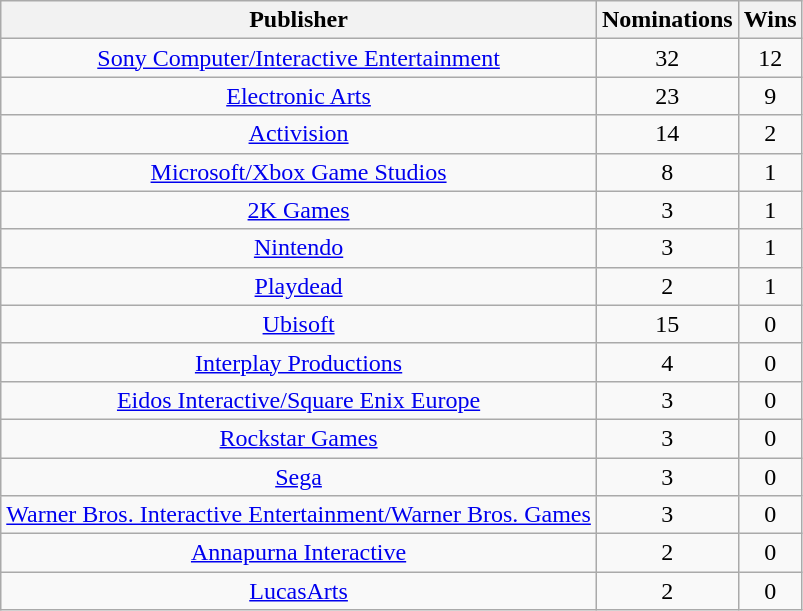<table class="wikitable sortable plainrowheaders" rowspan="2" style="text-align:center;" background: #f6e39c;>
<tr>
<th scope="col">Publisher</th>
<th scope="col">Nominations</th>
<th scope="col">Wins</th>
</tr>
<tr>
<td><a href='#'>Sony Computer/Interactive Entertainment</a></td>
<td>32</td>
<td>12</td>
</tr>
<tr>
<td><a href='#'>Electronic Arts</a></td>
<td>23</td>
<td>9</td>
</tr>
<tr>
<td><a href='#'>Activision</a></td>
<td>14</td>
<td>2</td>
</tr>
<tr>
<td><a href='#'>Microsoft/Xbox Game Studios</a></td>
<td>8</td>
<td>1</td>
</tr>
<tr>
<td><a href='#'>2K Games</a></td>
<td>3</td>
<td>1</td>
</tr>
<tr>
<td><a href='#'>Nintendo</a></td>
<td>3</td>
<td>1</td>
</tr>
<tr>
<td><a href='#'>Playdead</a></td>
<td>2</td>
<td>1</td>
</tr>
<tr>
<td><a href='#'>Ubisoft</a></td>
<td>15</td>
<td>0</td>
</tr>
<tr>
<td><a href='#'>Interplay Productions</a></td>
<td>4</td>
<td>0</td>
</tr>
<tr>
<td><a href='#'>Eidos Interactive/Square Enix Europe</a></td>
<td>3</td>
<td>0</td>
</tr>
<tr>
<td><a href='#'>Rockstar Games</a></td>
<td>3</td>
<td>0</td>
</tr>
<tr>
<td><a href='#'>Sega</a></td>
<td>3</td>
<td>0</td>
</tr>
<tr>
<td><a href='#'>Warner Bros. Interactive Entertainment/Warner Bros. Games</a></td>
<td>3</td>
<td>0</td>
</tr>
<tr>
<td><a href='#'>Annapurna Interactive</a></td>
<td>2</td>
<td>0</td>
</tr>
<tr>
<td><a href='#'>LucasArts</a></td>
<td>2</td>
<td>0</td>
</tr>
</table>
